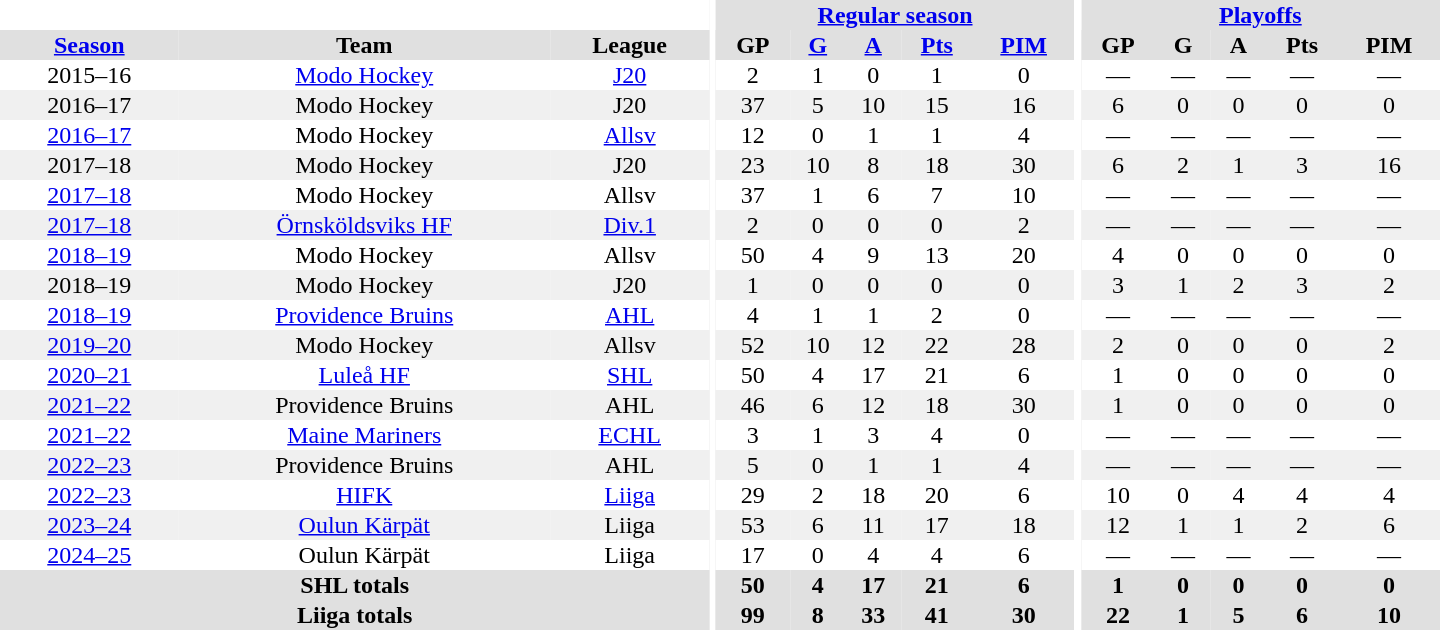<table border="0" cellpadding="1" cellspacing="0" style="text-align:center; width:60em">
<tr bgcolor="#e0e0e0">
<th colspan="3" bgcolor="#ffffff"></th>
<th rowspan="99" bgcolor="#ffffff"></th>
<th colspan="5"><a href='#'>Regular season</a></th>
<th rowspan="99" bgcolor="#ffffff"></th>
<th colspan="5"><a href='#'>Playoffs</a></th>
</tr>
<tr bgcolor="#e0e0e0">
<th><a href='#'>Season</a></th>
<th>Team</th>
<th>League</th>
<th>GP</th>
<th><a href='#'>G</a></th>
<th><a href='#'>A</a></th>
<th><a href='#'>Pts</a></th>
<th><a href='#'>PIM</a></th>
<th>GP</th>
<th>G</th>
<th>A</th>
<th>Pts</th>
<th>PIM</th>
</tr>
<tr>
<td>2015–16</td>
<td><a href='#'>Modo Hockey</a></td>
<td><a href='#'>J20</a></td>
<td>2</td>
<td>1</td>
<td>0</td>
<td>1</td>
<td>0</td>
<td>—</td>
<td>—</td>
<td>—</td>
<td>—</td>
<td>—</td>
</tr>
<tr bgcolor="#f0f0f0">
<td>2016–17</td>
<td>Modo Hockey</td>
<td>J20</td>
<td>37</td>
<td>5</td>
<td>10</td>
<td>15</td>
<td>16</td>
<td>6</td>
<td>0</td>
<td>0</td>
<td>0</td>
<td>0</td>
</tr>
<tr>
<td><a href='#'>2016–17</a></td>
<td>Modo Hockey</td>
<td><a href='#'>Allsv</a></td>
<td>12</td>
<td>0</td>
<td>1</td>
<td>1</td>
<td>4</td>
<td>—</td>
<td>—</td>
<td>—</td>
<td>—</td>
<td>—</td>
</tr>
<tr bgcolor="#f0f0f0">
<td>2017–18</td>
<td>Modo Hockey</td>
<td>J20</td>
<td>23</td>
<td>10</td>
<td>8</td>
<td>18</td>
<td>30</td>
<td>6</td>
<td>2</td>
<td>1</td>
<td>3</td>
<td>16</td>
</tr>
<tr>
<td><a href='#'>2017–18</a></td>
<td>Modo Hockey</td>
<td>Allsv</td>
<td>37</td>
<td>1</td>
<td>6</td>
<td>7</td>
<td>10</td>
<td>—</td>
<td>—</td>
<td>—</td>
<td>—</td>
<td>—</td>
</tr>
<tr bgcolor="#f0f0f0">
<td><a href='#'>2017–18</a></td>
<td><a href='#'>Örnsköldsviks HF</a></td>
<td><a href='#'>Div.1</a></td>
<td>2</td>
<td>0</td>
<td>0</td>
<td>0</td>
<td>2</td>
<td>—</td>
<td>—</td>
<td>—</td>
<td>—</td>
<td>—</td>
</tr>
<tr>
<td><a href='#'>2018–19</a></td>
<td>Modo Hockey</td>
<td>Allsv</td>
<td>50</td>
<td>4</td>
<td>9</td>
<td>13</td>
<td>20</td>
<td>4</td>
<td>0</td>
<td>0</td>
<td>0</td>
<td>0</td>
</tr>
<tr bgcolor="#f0f0f0">
<td>2018–19</td>
<td>Modo Hockey</td>
<td>J20</td>
<td>1</td>
<td>0</td>
<td>0</td>
<td>0</td>
<td>0</td>
<td>3</td>
<td>1</td>
<td>2</td>
<td>3</td>
<td>2</td>
</tr>
<tr>
<td><a href='#'>2018–19</a></td>
<td><a href='#'>Providence Bruins</a></td>
<td><a href='#'>AHL</a></td>
<td>4</td>
<td>1</td>
<td>1</td>
<td>2</td>
<td>0</td>
<td>—</td>
<td>—</td>
<td>—</td>
<td>—</td>
<td>—</td>
</tr>
<tr bgcolor="#f0f0f0">
<td><a href='#'>2019–20</a></td>
<td>Modo Hockey</td>
<td>Allsv</td>
<td>52</td>
<td>10</td>
<td>12</td>
<td>22</td>
<td>28</td>
<td>2</td>
<td>0</td>
<td>0</td>
<td>0</td>
<td>2</td>
</tr>
<tr>
<td><a href='#'>2020–21</a></td>
<td><a href='#'>Luleå HF</a></td>
<td><a href='#'>SHL</a></td>
<td>50</td>
<td>4</td>
<td>17</td>
<td>21</td>
<td>6</td>
<td>1</td>
<td>0</td>
<td>0</td>
<td>0</td>
<td>0</td>
</tr>
<tr bgcolor="#f0f0f0">
<td><a href='#'>2021–22</a></td>
<td>Providence Bruins</td>
<td>AHL</td>
<td>46</td>
<td>6</td>
<td>12</td>
<td>18</td>
<td>30</td>
<td>1</td>
<td>0</td>
<td>0</td>
<td>0</td>
<td>0</td>
</tr>
<tr>
<td><a href='#'>2021–22</a></td>
<td><a href='#'>Maine Mariners</a></td>
<td><a href='#'>ECHL</a></td>
<td>3</td>
<td>1</td>
<td>3</td>
<td>4</td>
<td>0</td>
<td>—</td>
<td>—</td>
<td>—</td>
<td>—</td>
<td>—</td>
</tr>
<tr bgcolor="#f0f0f0">
<td><a href='#'>2022–23</a></td>
<td>Providence Bruins</td>
<td>AHL</td>
<td>5</td>
<td>0</td>
<td>1</td>
<td>1</td>
<td>4</td>
<td>—</td>
<td>—</td>
<td>—</td>
<td>—</td>
<td>—</td>
</tr>
<tr>
<td><a href='#'>2022–23</a></td>
<td><a href='#'>HIFK</a></td>
<td><a href='#'>Liiga</a></td>
<td>29</td>
<td>2</td>
<td>18</td>
<td>20</td>
<td>6</td>
<td>10</td>
<td>0</td>
<td>4</td>
<td>4</td>
<td>4</td>
</tr>
<tr bgcolor="#f0f0f0">
<td><a href='#'>2023–24</a></td>
<td><a href='#'>Oulun Kärpät</a></td>
<td>Liiga</td>
<td>53</td>
<td>6</td>
<td>11</td>
<td>17</td>
<td>18</td>
<td>12</td>
<td>1</td>
<td>1</td>
<td>2</td>
<td>6</td>
</tr>
<tr>
<td><a href='#'>2024–25</a></td>
<td>Oulun Kärpät</td>
<td>Liiga</td>
<td>17</td>
<td>0</td>
<td>4</td>
<td>4</td>
<td>6</td>
<td>—</td>
<td>—</td>
<td>—</td>
<td>—</td>
<td>—</td>
</tr>
<tr bgcolor="#e0e0e0">
<th colspan="3">SHL totals</th>
<th>50</th>
<th>4</th>
<th>17</th>
<th>21</th>
<th>6</th>
<th>1</th>
<th>0</th>
<th>0</th>
<th>0</th>
<th>0</th>
</tr>
<tr bgcolor="#e0e0e0">
<th colspan="3">Liiga totals</th>
<th>99</th>
<th>8</th>
<th>33</th>
<th>41</th>
<th>30</th>
<th>22</th>
<th>1</th>
<th>5</th>
<th>6</th>
<th>10</th>
</tr>
</table>
